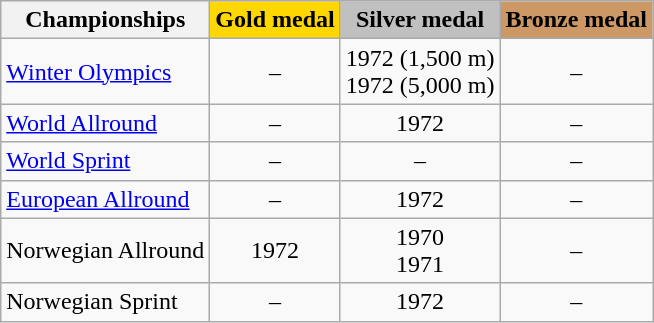<table class="wikitable">
<tr>
<th>Championships</th>
<td align=center bgcolor=gold><strong>Gold medal</strong></td>
<td align=center bgcolor=silver><strong>Silver medal</strong></td>
<td align=center bgcolor=cc9966><strong>Bronze medal</strong></td>
</tr>
<tr align="center">
<td align="left"><a href='#'>Winter Olympics</a></td>
<td>–</td>
<td>1972 (1,500 m) <br> 1972 (5,000 m)</td>
<td>–</td>
</tr>
<tr align="center">
<td align="left"><a href='#'>World Allround</a></td>
<td>–</td>
<td>1972</td>
<td>–</td>
</tr>
<tr align="center">
<td align="left"><a href='#'>World Sprint</a></td>
<td>–</td>
<td>–</td>
<td>–</td>
</tr>
<tr align="center">
<td align="left"><a href='#'>European Allround</a></td>
<td>–</td>
<td>1972</td>
<td>–</td>
</tr>
<tr align="center">
<td align="left">Norwegian Allround</td>
<td>1972</td>
<td>1970 <br> 1971</td>
<td>–</td>
</tr>
<tr align="center">
<td align="left">Norwegian Sprint</td>
<td>–</td>
<td>1972</td>
<td>–</td>
</tr>
</table>
